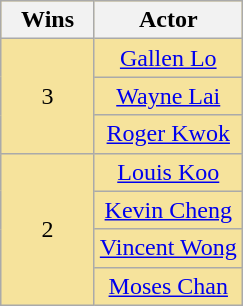<table class="wikitable" rowspan=2 style="text-align: center; background: #f6e39c">
<tr>
<th scope="col" width="55">Wins</th>
<th scope="col" align="center">Actor</th>
</tr>
<tr>
<td rowspan=3 style="text-align:center;">3</td>
<td><a href='#'>Gallen Lo</a></td>
</tr>
<tr>
<td><a href='#'>Wayne Lai</a></td>
</tr>
<tr>
<td><a href='#'>Roger Kwok</a></td>
</tr>
<tr>
<td rowspan=4 style="text-align:center;">2</td>
<td><a href='#'>Louis Koo</a></td>
</tr>
<tr>
<td><a href='#'>Kevin Cheng</a></td>
</tr>
<tr>
<td><a href='#'>Vincent Wong</a></td>
</tr>
<tr>
<td><a href='#'>Moses Chan</a></td>
</tr>
</table>
